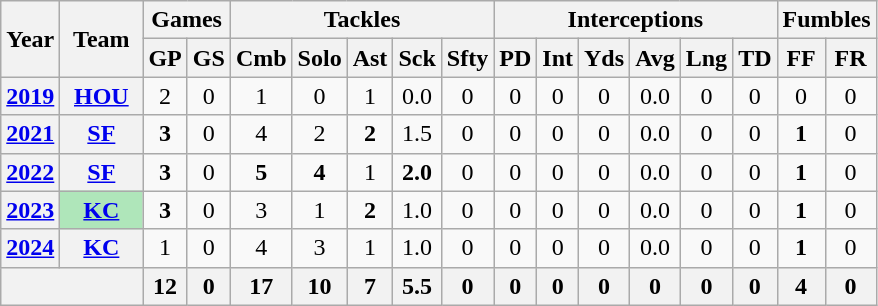<table class="wikitable" style="text-align:center;">
<tr>
<th rowspan="2">Year</th>
<th rowspan="2">Team</th>
<th colspan="2">Games</th>
<th colspan="5">Tackles</th>
<th colspan="6">Interceptions</th>
<th colspan="2">Fumbles</th>
</tr>
<tr>
<th>GP</th>
<th>GS</th>
<th>Cmb</th>
<th>Solo</th>
<th>Ast</th>
<th>Sck</th>
<th>Sfty</th>
<th>PD</th>
<th>Int</th>
<th>Yds</th>
<th>Avg</th>
<th>Lng</th>
<th>TD</th>
<th>FF</th>
<th>FR</th>
</tr>
<tr>
<th><a href='#'>2019</a></th>
<th><a href='#'>HOU</a></th>
<td>2</td>
<td>0</td>
<td>1</td>
<td>0</td>
<td>1</td>
<td>0.0</td>
<td>0</td>
<td>0</td>
<td>0</td>
<td>0</td>
<td>0.0</td>
<td>0</td>
<td>0</td>
<td>0</td>
<td>0</td>
</tr>
<tr>
<th><a href='#'>2021</a></th>
<th><a href='#'>SF</a></th>
<td><strong>3</strong></td>
<td>0</td>
<td>4</td>
<td>2</td>
<td><strong>2</strong></td>
<td>1.5</td>
<td>0</td>
<td>0</td>
<td>0</td>
<td>0</td>
<td>0.0</td>
<td>0</td>
<td>0</td>
<td><strong>1</strong></td>
<td>0</td>
</tr>
<tr>
<th><a href='#'>2022</a></th>
<th><a href='#'>SF</a></th>
<td><strong>3</strong></td>
<td>0</td>
<td><strong>5</strong></td>
<td><strong>4</strong></td>
<td>1</td>
<td><strong>2.0</strong></td>
<td>0</td>
<td>0</td>
<td>0</td>
<td>0</td>
<td>0.0</td>
<td>0</td>
<td>0</td>
<td><strong>1</strong></td>
<td>0</td>
</tr>
<tr>
<th><a href='#'>2023</a></th>
<th style="background:#afe6ba; width:3em;"><a href='#'>KC</a></th>
<td><strong>3</strong></td>
<td>0</td>
<td>3</td>
<td>1</td>
<td><strong>2</strong></td>
<td>1.0</td>
<td>0</td>
<td>0</td>
<td>0</td>
<td>0</td>
<td>0.0</td>
<td>0</td>
<td>0</td>
<td><strong>1</strong></td>
<td>0</td>
</tr>
<tr>
<th><a href='#'>2024</a></th>
<th><a href='#'>KC</a></th>
<td>1</td>
<td>0</td>
<td>4</td>
<td>3</td>
<td>1</td>
<td>1.0</td>
<td>0</td>
<td>0</td>
<td>0</td>
<td>0</td>
<td>0.0</td>
<td>0</td>
<td>0</td>
<td><strong>1</strong></td>
<td>0</td>
</tr>
<tr>
<th colspan="2"></th>
<th>12</th>
<th>0</th>
<th>17</th>
<th>10</th>
<th>7</th>
<th>5.5</th>
<th>0</th>
<th>0</th>
<th>0</th>
<th>0</th>
<th>0</th>
<th>0</th>
<th>0</th>
<th>4</th>
<th>0</th>
</tr>
</table>
